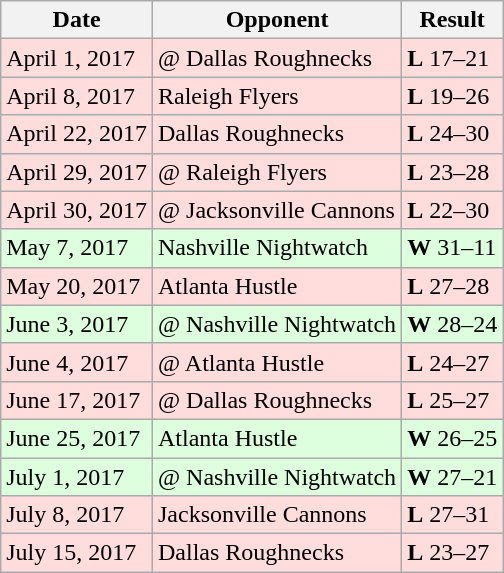<table class="wikitable">
<tr>
<th>Date</th>
<th>Opponent</th>
<th>Result</th>
</tr>
<tr style="background: #ffdddd">
<td>April 1, 2017</td>
<td>@ Dallas Roughnecks</td>
<td><strong>L</strong> 17–21</td>
</tr>
<tr style="background: #ffdddd">
<td>April 8, 2017</td>
<td>Raleigh Flyers</td>
<td><strong>L</strong> 19–26</td>
</tr>
<tr style="background: #ffdddd">
<td>April 22, 2017</td>
<td>Dallas Roughnecks</td>
<td><strong>L</strong> 24–30</td>
</tr>
<tr style="background: #ffdddd">
<td>April 29, 2017</td>
<td>@ Raleigh Flyers</td>
<td><strong>L</strong> 23–28</td>
</tr>
<tr style="background: #ffdddd">
<td>April 30, 2017</td>
<td>@ Jacksonville Cannons</td>
<td><strong>L</strong> 22–30</td>
</tr>
<tr style="background: #ddffdd">
<td>May 7, 2017</td>
<td>Nashville Nightwatch</td>
<td><strong>W</strong> 31–11</td>
</tr>
<tr style="background: #ffdddd">
<td>May 20, 2017</td>
<td>Atlanta Hustle</td>
<td><strong>L</strong> 27–28</td>
</tr>
<tr style="background: #ddffdd">
<td>June 3, 2017</td>
<td>@ Nashville Nightwatch</td>
<td><strong>W</strong> 28–24</td>
</tr>
<tr style="background: #ffdddd">
<td>June 4, 2017</td>
<td>@ Atlanta Hustle</td>
<td><strong>L</strong> 24–27</td>
</tr>
<tr style="background: #ffdddd">
<td>June 17, 2017</td>
<td>@ Dallas Roughnecks</td>
<td><strong>L</strong> 25–27</td>
</tr>
<tr style="background: #ddffdd">
<td>June 25, 2017</td>
<td>Atlanta Hustle</td>
<td><strong>W</strong> 26–25</td>
</tr>
<tr style="background: #ddffdd">
<td>July 1, 2017</td>
<td>@ Nashville Nightwatch</td>
<td><strong>W</strong> 27–21</td>
</tr>
<tr style="background: #ffdddd">
<td>July 8, 2017</td>
<td>Jacksonville Cannons</td>
<td><strong>L</strong> 27–31</td>
</tr>
<tr style="background: #ffdddd">
<td>July 15, 2017</td>
<td>Dallas Roughnecks</td>
<td><strong>L</strong> 23–27</td>
</tr>
</table>
